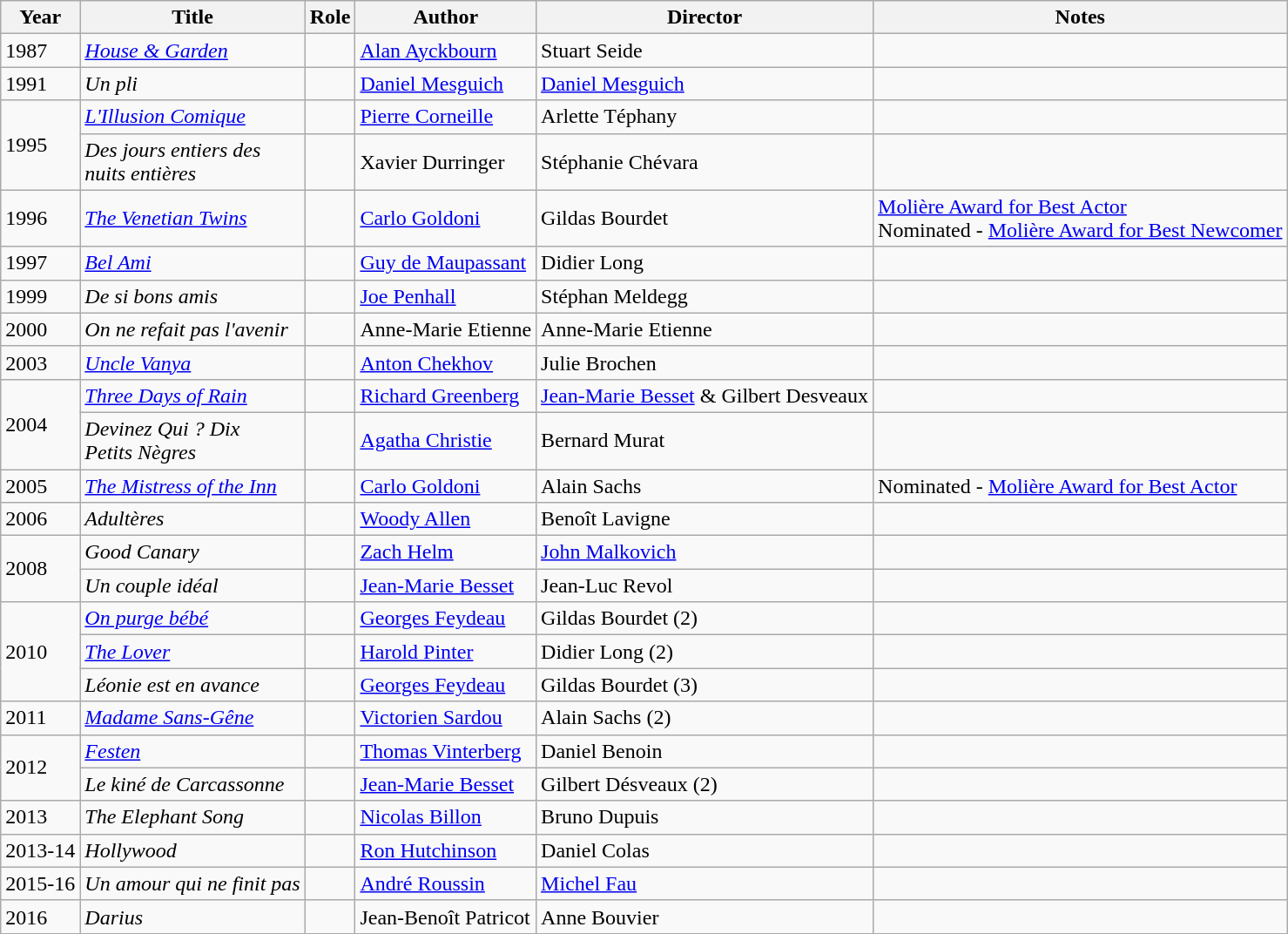<table class="wikitable">
<tr>
<th>Year</th>
<th>Title</th>
<th>Role</th>
<th>Author</th>
<th>Director</th>
<th>Notes</th>
</tr>
<tr>
<td>1987</td>
<td><em><a href='#'>House & Garden</a></em></td>
<td></td>
<td><a href='#'>Alan Ayckbourn</a></td>
<td>Stuart Seide</td>
<td></td>
</tr>
<tr>
<td>1991</td>
<td><em>Un pli</em></td>
<td></td>
<td><a href='#'>Daniel Mesguich</a></td>
<td><a href='#'>Daniel Mesguich</a></td>
<td></td>
</tr>
<tr>
<td rowspan=2>1995</td>
<td><em><a href='#'>L'Illusion Comique</a></em></td>
<td></td>
<td><a href='#'>Pierre Corneille</a></td>
<td>Arlette Téphany</td>
<td></td>
</tr>
<tr>
<td><em>Des jours entiers des<br> nuits entières</em></td>
<td></td>
<td>Xavier Durringer</td>
<td>Stéphanie Chévara</td>
<td></td>
</tr>
<tr>
<td>1996</td>
<td><em><a href='#'>The Venetian Twins</a></em></td>
<td></td>
<td><a href='#'>Carlo Goldoni</a></td>
<td>Gildas Bourdet</td>
<td><a href='#'>Molière Award for Best Actor</a><br>Nominated - <a href='#'>Molière Award for Best Newcomer</a></td>
</tr>
<tr>
<td>1997</td>
<td><em><a href='#'>Bel Ami</a></em></td>
<td></td>
<td><a href='#'>Guy de Maupassant</a></td>
<td>Didier Long</td>
<td></td>
</tr>
<tr>
<td>1999</td>
<td><em>De si bons amis</em></td>
<td></td>
<td><a href='#'>Joe Penhall</a></td>
<td>Stéphan Meldegg</td>
<td></td>
</tr>
<tr>
<td>2000</td>
<td><em>On ne refait pas l'avenir</em></td>
<td></td>
<td>Anne-Marie Etienne</td>
<td>Anne-Marie Etienne</td>
<td></td>
</tr>
<tr>
<td>2003</td>
<td><em><a href='#'>Uncle Vanya</a></em></td>
<td></td>
<td><a href='#'>Anton Chekhov</a></td>
<td>Julie Brochen</td>
<td></td>
</tr>
<tr>
<td rowspan=2>2004</td>
<td><em><a href='#'>Three Days of Rain</a></em></td>
<td></td>
<td><a href='#'>Richard Greenberg</a></td>
<td><a href='#'>Jean-Marie Besset</a> & Gilbert Desveaux</td>
<td></td>
</tr>
<tr>
<td><em>Devinez Qui ? Dix<br> Petits Nègres</em></td>
<td></td>
<td><a href='#'>Agatha Christie</a></td>
<td>Bernard Murat</td>
<td></td>
</tr>
<tr>
<td>2005</td>
<td><em><a href='#'>The Mistress of the Inn</a></em></td>
<td></td>
<td><a href='#'>Carlo Goldoni</a></td>
<td>Alain Sachs</td>
<td>Nominated - <a href='#'>Molière Award for Best Actor</a></td>
</tr>
<tr>
<td>2006</td>
<td><em>Adultères</em></td>
<td></td>
<td><a href='#'>Woody Allen</a></td>
<td>Benoît Lavigne</td>
<td></td>
</tr>
<tr>
<td rowspan=2>2008</td>
<td><em>Good Canary</em></td>
<td></td>
<td><a href='#'>Zach Helm</a></td>
<td><a href='#'>John Malkovich</a></td>
<td></td>
</tr>
<tr>
<td><em>Un couple idéal</em></td>
<td></td>
<td><a href='#'>Jean-Marie Besset</a></td>
<td>Jean-Luc Revol</td>
<td></td>
</tr>
<tr>
<td rowspan=3>2010</td>
<td><em><a href='#'>On purge bébé</a></em></td>
<td></td>
<td><a href='#'>Georges Feydeau</a></td>
<td>Gildas Bourdet (2)</td>
<td></td>
</tr>
<tr>
<td><em><a href='#'>The Lover</a></em></td>
<td></td>
<td><a href='#'>Harold Pinter</a></td>
<td>Didier Long (2)</td>
<td></td>
</tr>
<tr>
<td><em>Léonie est en avance</em></td>
<td></td>
<td><a href='#'>Georges Feydeau</a></td>
<td>Gildas Bourdet (3)</td>
<td></td>
</tr>
<tr>
<td>2011</td>
<td><em><a href='#'>Madame Sans-Gêne</a></em></td>
<td></td>
<td><a href='#'>Victorien Sardou</a></td>
<td>Alain Sachs (2)</td>
<td></td>
</tr>
<tr>
<td rowspan=2>2012</td>
<td><em><a href='#'>Festen</a></em></td>
<td></td>
<td><a href='#'>Thomas Vinterberg</a></td>
<td>Daniel Benoin</td>
<td></td>
</tr>
<tr>
<td><em>Le kiné de Carcassonne</em></td>
<td></td>
<td><a href='#'>Jean-Marie Besset</a></td>
<td>Gilbert Désveaux (2)</td>
<td></td>
</tr>
<tr>
<td>2013</td>
<td><em>The Elephant Song</em></td>
<td></td>
<td><a href='#'>Nicolas Billon</a></td>
<td>Bruno Dupuis</td>
<td></td>
</tr>
<tr>
<td>2013-14</td>
<td><em>Hollywood</em></td>
<td></td>
<td><a href='#'>Ron Hutchinson</a></td>
<td>Daniel Colas</td>
<td></td>
</tr>
<tr>
<td>2015-16</td>
<td><em>Un amour qui ne finit pas</em></td>
<td></td>
<td><a href='#'>André Roussin</a></td>
<td><a href='#'>Michel Fau</a></td>
<td></td>
</tr>
<tr>
<td>2016</td>
<td><em>Darius</em></td>
<td></td>
<td>Jean-Benoît Patricot</td>
<td>Anne Bouvier</td>
<td></td>
</tr>
<tr>
</tr>
</table>
